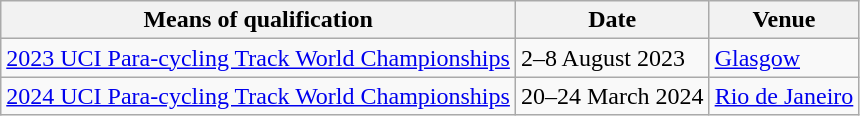<table class="wikitable">
<tr>
<th>Means of qualification</th>
<th>Date</th>
<th>Venue</th>
</tr>
<tr>
<td><a href='#'>2023 UCI Para-cycling Track World Championships</a></td>
<td>2–8 August 2023</td>
<td> <a href='#'>Glasgow</a></td>
</tr>
<tr>
<td><a href='#'>2024 UCI Para-cycling Track World Championships</a></td>
<td>20–24 March 2024</td>
<td> <a href='#'>Rio de Janeiro</a></td>
</tr>
</table>
